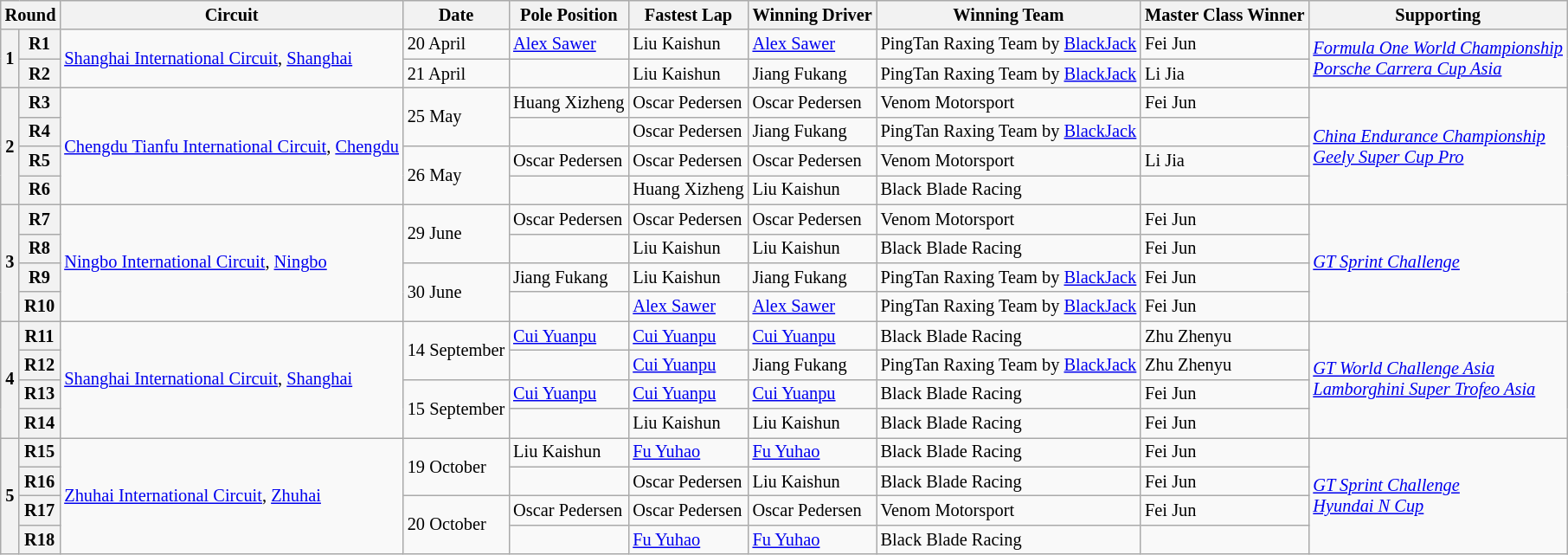<table class="wikitable" style="font-size: 85%">
<tr>
<th colspan=2>Round</th>
<th>Circuit</th>
<th>Date</th>
<th>Pole Position</th>
<th>Fastest Lap</th>
<th>Winning Driver</th>
<th>Winning Team</th>
<th nowrap>Master Class Winner</th>
<th>Supporting</th>
</tr>
<tr>
<th rowspan=2>1</th>
<th>R1</th>
<td rowspan=2 nowrap><a href='#'>Shanghai International Circuit</a>, <a href='#'>Shanghai</a></td>
<td>20 April</td>
<td> <a href='#'>Alex Sawer</a></td>
<td> Liu Kaishun</td>
<td> <a href='#'>Alex Sawer</a></td>
<td> PingTan Raxing Team by <a href='#'>BlackJack</a></td>
<td> Fei Jun</td>
<td rowspan=2 nowrap><em><a href='#'>Formula One World Championship</a><br><a href='#'>Porsche Carrera Cup Asia</a></em></td>
</tr>
<tr>
<th>R2</th>
<td>21 April</td>
<td></td>
<td> Liu Kaishun</td>
<td> Jiang Fukang</td>
<td> PingTan Raxing Team by <a href='#'>BlackJack</a></td>
<td> Li Jia</td>
</tr>
<tr>
<th rowspan=4>2</th>
<th>R3</th>
<td rowspan=4 nowrap><a href='#'>Chengdu Tianfu International Circuit</a>, <a href='#'>Chengdu</a></td>
<td rowspan=2>25 May</td>
<td> Huang Xizheng</td>
<td> Oscar Pedersen</td>
<td> Oscar Pedersen</td>
<td> Venom Motorsport</td>
<td> Fei Jun</td>
<td rowspan=4><em><a href='#'>China Endurance Championship</a></em><br><em><a href='#'>Geely Super Cup Pro</a></em></td>
</tr>
<tr>
<th>R4</th>
<td></td>
<td> Oscar Pedersen</td>
<td> Jiang Fukang</td>
<td nowrap> PingTan Raxing Team by <a href='#'>BlackJack</a></td>
<td> </td>
</tr>
<tr>
<th>R5</th>
<td rowspan=2>26 May</td>
<td nowrap> Oscar Pedersen</td>
<td nowrap> Oscar Pedersen</td>
<td nowrap> Oscar Pedersen</td>
<td> Venom Motorsport</td>
<td> Li Jia</td>
</tr>
<tr>
<th>R6</th>
<td></td>
<td> Huang Xizheng</td>
<td> Liu Kaishun</td>
<td> Black Blade Racing</td>
<td> </td>
</tr>
<tr>
<th rowspan=4>3</th>
<th>R7</th>
<td rowspan=4><a href='#'>Ningbo International Circuit</a>, <a href='#'>Ningbo</a></td>
<td rowspan=2>29 June</td>
<td> Oscar Pedersen</td>
<td> Oscar Pedersen</td>
<td> Oscar Pedersen</td>
<td> Venom Motorsport</td>
<td> Fei Jun</td>
<td rowspan=4><em><a href='#'>GT Sprint Challenge</a></em></td>
</tr>
<tr>
<th>R8</th>
<td></td>
<td> Liu Kaishun</td>
<td> Liu Kaishun</td>
<td> Black Blade Racing</td>
<td> Fei Jun</td>
</tr>
<tr>
<th>R9</th>
<td rowspan=2>30 June</td>
<td> Jiang Fukang</td>
<td> Liu Kaishun</td>
<td> Jiang Fukang</td>
<td> PingTan Raxing Team by <a href='#'>BlackJack</a></td>
<td> Fei Jun</td>
</tr>
<tr>
<th>R10</th>
<td></td>
<td> <a href='#'>Alex Sawer</a></td>
<td> <a href='#'>Alex Sawer</a></td>
<td> PingTan Raxing Team by <a href='#'>BlackJack</a></td>
<td> Fei Jun</td>
</tr>
<tr>
<th rowspan=4>4</th>
<th>R11</th>
<td rowspan=4><a href='#'>Shanghai International Circuit</a>, <a href='#'>Shanghai</a></td>
<td rowspan=2>14 September</td>
<td> <a href='#'>Cui Yuanpu</a></td>
<td> <a href='#'>Cui Yuanpu</a></td>
<td> <a href='#'>Cui Yuanpu</a></td>
<td> Black Blade Racing</td>
<td> Zhu Zhenyu</td>
<td rowspan=4><em><a href='#'>GT World Challenge Asia</a><br><a href='#'>Lamborghini Super Trofeo Asia</a></em></td>
</tr>
<tr>
<th>R12</th>
<td></td>
<td> <a href='#'>Cui Yuanpu</a></td>
<td> Jiang Fukang</td>
<td> PingTan Raxing Team by <a href='#'>BlackJack</a></td>
<td> Zhu Zhenyu</td>
</tr>
<tr>
<th>R13</th>
<td rowspan=2 nowrap>15 September</td>
<td> <a href='#'>Cui Yuanpu</a></td>
<td> <a href='#'>Cui Yuanpu</a></td>
<td> <a href='#'>Cui Yuanpu</a></td>
<td> Black Blade Racing</td>
<td> Fei Jun</td>
</tr>
<tr>
<th>R14</th>
<td></td>
<td> Liu Kaishun</td>
<td> Liu Kaishun</td>
<td> Black Blade Racing</td>
<td> Fei Jun</td>
</tr>
<tr>
<th rowspan=4>5</th>
<th>R15</th>
<td rowspan=4><a href='#'>Zhuhai International Circuit</a>, <a href='#'>Zhuhai</a></td>
<td rowspan="2">19 October</td>
<td> Liu Kaishun</td>
<td> <a href='#'>Fu Yuhao</a></td>
<td> <a href='#'>Fu Yuhao</a></td>
<td> Black Blade Racing</td>
<td> Fei Jun</td>
<td rowspan=4><em><a href='#'>GT Sprint Challenge</a></em><br><em><a href='#'>Hyundai N Cup</a></em></td>
</tr>
<tr>
<th>R16</th>
<td></td>
<td> Oscar Pedersen</td>
<td> Liu Kaishun</td>
<td> Black Blade Racing</td>
<td> Fei Jun</td>
</tr>
<tr>
<th>R17</th>
<td rowspan="2">20 October</td>
<td> Oscar Pedersen</td>
<td> Oscar Pedersen</td>
<td> Oscar Pedersen</td>
<td> Venom Motorsport</td>
<td> Fei Jun</td>
</tr>
<tr>
<th>R18</th>
<td></td>
<td> <a href='#'>Fu Yuhao</a></td>
<td> <a href='#'>Fu Yuhao</a></td>
<td> Black Blade Racing</td>
<td> </td>
</tr>
</table>
